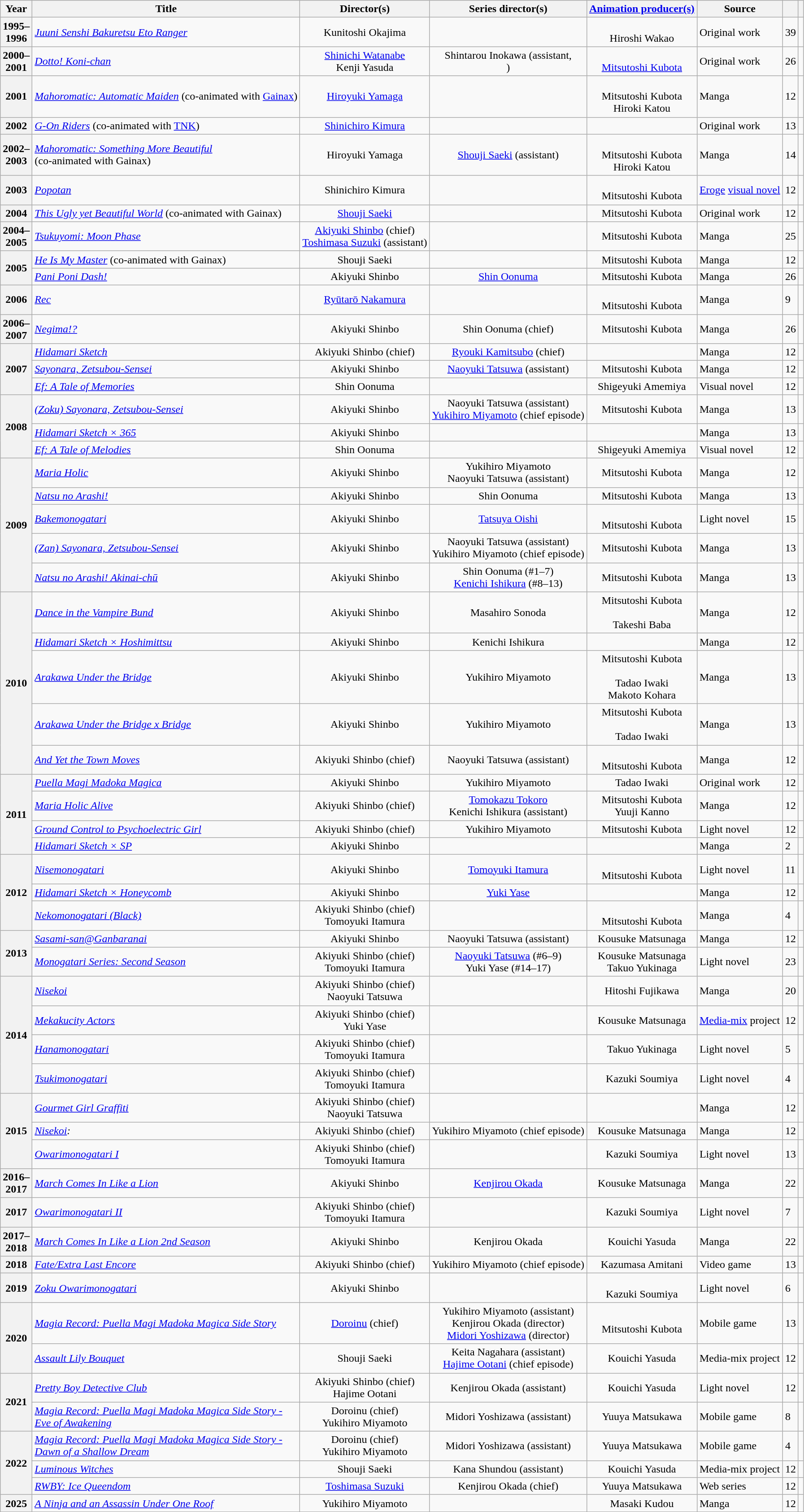<table class="wikitable sortable plainrowheaders">
<tr>
<th scope="col" class="unsortable" width=10>Year</th>
<th scope="col">Title</th>
<th scope="col">Director(s)</th>
<th scope="col">Series director(s)</th>
<th scope="col"><a href='#'>Animation producer(s)</a></th>
<th scope="col">Source</th>
<th scope="col"></th>
<th scope="col" class="unsortable"></th>
</tr>
<tr>
<th scope="row">1995–1996</th>
<td><em><a href='#'>Juuni Senshi Bakuretsu Eto Ranger</a></em></td>
<td style=text-align:center>Kunitoshi Okajima</td>
<td></td>
<td style=text-align:center><br>Hiroshi Wakao</td>
<td>Original work</td>
<td>39</td>
<td></td>
</tr>
<tr>
<th scope="row">2000–2001</th>
<td><em><a href='#'>Dotto! Koni-chan</a></em></td>
<td style=text-align:center><a href='#'>Shinichi Watanabe</a> <br>Kenji Yasuda </td>
<td style=text-align:center>Shintarou Inokawa (assistant,<br>)</td>
<td style=text-align:center><br><a href='#'>Mitsutoshi Kubota</a></td>
<td>Original work</td>
<td>26</td>
<td></td>
</tr>
<tr>
<th scope="row">2001</th>
<td><em><a href='#'>Mahoromatic: Automatic Maiden</a></em> (co-animated with <a href='#'>Gainax</a>)</td>
<td style=text-align:center><a href='#'>Hiroyuki Yamaga</a></td>
<td></td>
<td style=text-align:center><br>Mitsutoshi Kubota<br>Hiroki Katou</td>
<td>Manga</td>
<td>12</td>
<td></td>
</tr>
<tr>
<th scope="row">2002</th>
<td><em><a href='#'>G-On Riders</a></em> (co-animated with <a href='#'>TNK</a>)</td>
<td style=text-align:center><a href='#'>Shinichiro Kimura</a></td>
<td></td>
<td></td>
<td>Original work</td>
<td>13</td>
<td></td>
</tr>
<tr>
<th scope="row">2002–2003</th>
<td><em><a href='#'>Mahoromatic: Something More Beautiful</a></em><br>(co-animated with Gainax)</td>
<td style=text-align:center>Hiroyuki Yamaga</td>
<td style=text-align:center><a href='#'>Shouji Saeki</a> (assistant)</td>
<td style=text-align:center><br>Mitsutoshi Kubota<br>Hiroki Katou</td>
<td>Manga</td>
<td>14</td>
<td></td>
</tr>
<tr>
<th scope="row">2003</th>
<td><em><a href='#'>Popotan</a></em></td>
<td style=text-align:center>Shinichiro Kimura</td>
<td></td>
<td style=text-align:center><br>Mitsutoshi Kubota</td>
<td><a href='#'>Eroge</a> <a href='#'>visual novel</a></td>
<td>12</td>
<td></td>
</tr>
<tr>
<th scope="row">2004</th>
<td><em><a href='#'>This Ugly yet Beautiful World</a></em> (co-animated with Gainax)</td>
<td style=text-align:center><a href='#'>Shouji Saeki</a></td>
<td></td>
<td style=text-align:center>Mitsutoshi Kubota</td>
<td>Original work</td>
<td>12</td>
<td></td>
</tr>
<tr>
<th scope="row">2004–2005</th>
<td><em><a href='#'>Tsukuyomi: Moon Phase</a></em></td>
<td style=text-align:center><a href='#'>Akiyuki Shinbo</a> (chief)<br><a href='#'>Toshimasa Suzuki</a> (assistant)</td>
<td></td>
<td style=text-align:center>Mitsutoshi Kubota</td>
<td>Manga</td>
<td>25</td>
<td></td>
</tr>
<tr>
<th scope="row" rowspan="2">2005</th>
<td><em><a href='#'>He Is My Master</a></em> (co-animated with Gainax)</td>
<td style=text-align:center>Shouji Saeki</td>
<td></td>
<td style=text-align:center>Mitsutoshi Kubota</td>
<td>Manga</td>
<td>12</td>
<td></td>
</tr>
<tr>
<td><em><a href='#'>Pani Poni Dash!</a></em></td>
<td style=text-align:center>Akiyuki Shinbo</td>
<td style=text-align:center><a href='#'>Shin Oonuma</a></td>
<td style=text-align:center>Mitsutoshi Kubota</td>
<td>Manga</td>
<td>26</td>
<td></td>
</tr>
<tr>
<th scope="row">2006</th>
<td><em><a href='#'>Rec</a></em></td>
<td style=text-align:center><a href='#'>Ryūtarō Nakamura</a></td>
<td></td>
<td style=text-align:center><br>Mitsutoshi Kubota</td>
<td>Manga</td>
<td>9</td>
<td></td>
</tr>
<tr>
<th scope="row">2006–2007</th>
<td><em><a href='#'>Negima!?</a></em></td>
<td style=text-align:center>Akiyuki Shinbo</td>
<td style=text-align:center>Shin Oonuma (chief)</td>
<td style=text-align:center>Mitsutoshi Kubota</td>
<td>Manga</td>
<td>26</td>
<td></td>
</tr>
<tr>
<th scope="row" rowspan="3">2007</th>
<td><em><a href='#'>Hidamari Sketch</a></em></td>
<td style=text-align:center>Akiyuki Shinbo (chief)</td>
<td style=text-align:center><a href='#'>Ryouki Kamitsubo</a> (chief)</td>
<td></td>
<td>Manga</td>
<td>12</td>
<td></td>
</tr>
<tr>
<td><em><a href='#'>Sayonara, Zetsubou-Sensei</a></em></td>
<td style=text-align:center>Akiyuki Shinbo</td>
<td style=text-align:center><a href='#'>Naoyuki Tatsuwa</a> (assistant)</td>
<td style=text-align:center>Mitsutoshi Kubota</td>
<td>Manga</td>
<td>12</td>
<td></td>
</tr>
<tr>
<td><em><a href='#'>Ef: A Tale of Memories</a></em></td>
<td style=text-align:center>Shin Oonuma</td>
<td></td>
<td style=text-align:center>Shigeyuki Amemiya</td>
<td>Visual novel</td>
<td>12</td>
<td></td>
</tr>
<tr>
<th scope="row" rowspan="3">2008</th>
<td><em><a href='#'>(Zoku) Sayonara, Zetsubou-Sensei</a></em></td>
<td style=text-align:center>Akiyuki Shinbo</td>
<td style=text-align:center>Naoyuki Tatsuwa (assistant)<br><a href='#'>Yukihiro Miyamoto</a> (chief episode)</td>
<td style=text-align:center>Mitsutoshi Kubota</td>
<td>Manga</td>
<td>13</td>
<td></td>
</tr>
<tr>
<td><em><a href='#'>Hidamari Sketch × 365</a></em></td>
<td style=text-align:center>Akiyuki Shinbo</td>
<td></td>
<td></td>
<td>Manga</td>
<td>13</td>
<td></td>
</tr>
<tr>
<td><em><a href='#'>Ef: A Tale of Melodies</a></em></td>
<td style=text-align:center>Shin Oonuma</td>
<td></td>
<td style=text-align:center>Shigeyuki Amemiya</td>
<td>Visual novel</td>
<td>12</td>
<td></td>
</tr>
<tr>
<th scope="row" rowspan="5">2009</th>
<td><em><a href='#'>Maria Holic</a></em></td>
<td style=text-align:center>Akiyuki Shinbo</td>
<td style=text-align:center>Yukihiro Miyamoto<br>Naoyuki Tatsuwa (assistant)</td>
<td style=text-align:center>Mitsutoshi Kubota</td>
<td>Manga</td>
<td>12</td>
<td></td>
</tr>
<tr>
<td><em><a href='#'>Natsu no Arashi!</a></em></td>
<td style=text-align:center>Akiyuki Shinbo</td>
<td style=text-align:center>Shin Oonuma</td>
<td style=text-align:center>Mitsutoshi Kubota</td>
<td>Manga</td>
<td>13</td>
<td></td>
</tr>
<tr>
<td><em><a href='#'>Bakemonogatari</a></em></td>
<td style=text-align:center>Akiyuki Shinbo</td>
<td style=text-align:center><a href='#'>Tatsuya Oishi</a></td>
<td style=text-align:center><br>Mitsutoshi Kubota</td>
<td>Light novel</td>
<td>15</td>
<td></td>
</tr>
<tr>
<td><em><a href='#'>(Zan) Sayonara, Zetsubou-Sensei</a></em></td>
<td style=text-align:center>Akiyuki Shinbo</td>
<td style=text-align:center>Naoyuki Tatsuwa (assistant)<br>Yukihiro Miyamoto (chief episode)</td>
<td style=text-align:center>Mitsutoshi Kubota</td>
<td>Manga</td>
<td>13</td>
<td></td>
</tr>
<tr>
<td><em><a href='#'>Natsu no Arashi! Akinai-chū</a></em></td>
<td style=text-align:center>Akiyuki Shinbo</td>
<td style=text-align:center>Shin Oonuma (#1–7)<br><a href='#'>Kenichi Ishikura</a> (#8–13)</td>
<td style=text-align:center>Mitsutoshi Kubota</td>
<td>Manga</td>
<td>13</td>
<td></td>
</tr>
<tr>
<th scope="row" rowspan="5">2010</th>
<td><em><a href='#'>Dance in the Vampire Bund</a></em></td>
<td style=text-align:center>Akiyuki Shinbo</td>
<td style=text-align:center>Masahiro Sonoda</td>
<td style=text-align:center>Mitsutoshi Kubota<br><br>Takeshi Baba</td>
<td>Manga</td>
<td>12</td>
<td></td>
</tr>
<tr>
<td><em><a href='#'>Hidamari Sketch × Hoshimittsu</a></em></td>
<td style=text-align:center>Akiyuki Shinbo</td>
<td style=text-align:center>Kenichi Ishikura</td>
<td></td>
<td>Manga</td>
<td>12</td>
<td></td>
</tr>
<tr>
<td><em><a href='#'>Arakawa Under the Bridge</a></em></td>
<td style=text-align:center>Akiyuki Shinbo</td>
<td style=text-align:center>Yukihiro Miyamoto</td>
<td style=text-align:center>Mitsutoshi Kubota<br><br>Tadao Iwaki<br>Makoto Kohara</td>
<td>Manga</td>
<td>13</td>
<td></td>
</tr>
<tr>
<td><em><a href='#'>Arakawa Under the Bridge x Bridge</a></em></td>
<td style=text-align:center>Akiyuki Shinbo</td>
<td style=text-align:center>Yukihiro Miyamoto</td>
<td style=text-align:center>Mitsutoshi Kubota<br><br>Tadao Iwaki</td>
<td>Manga</td>
<td>13</td>
<td></td>
</tr>
<tr>
<td><em><a href='#'>And Yet the Town Moves</a></em></td>
<td style=text-align:center>Akiyuki Shinbo (chief)</td>
<td style=text-align:center>Naoyuki Tatsuwa (assistant)</td>
<td style=text-align:center><br>Mitsutoshi Kubota</td>
<td>Manga</td>
<td>12</td>
<td></td>
</tr>
<tr>
<th scope="row" rowspan="4">2011</th>
<td><em><a href='#'>Puella Magi Madoka Magica</a></em></td>
<td style=text-align:center>Akiyuki Shinbo</td>
<td style=text-align:center>Yukihiro Miyamoto</td>
<td style=text-align:center>Tadao Iwaki</td>
<td>Original work</td>
<td>12</td>
<td></td>
</tr>
<tr>
<td><em><a href='#'>Maria Holic Alive</a></em></td>
<td style=text-align:center>Akiyuki Shinbo (chief)</td>
<td style=text-align:center><a href='#'>Tomokazu Tokoro</a><br>Kenichi Ishikura (assistant)</td>
<td style=text-align:center>Mitsutoshi Kubota<br>Yuuji Kanno</td>
<td>Manga</td>
<td>12</td>
<td></td>
</tr>
<tr>
<td><em><a href='#'>Ground Control to Psychoelectric Girl</a></em></td>
<td style=text-align:center>Akiyuki Shinbo (chief)</td>
<td style=text-align:center>Yukihiro Miyamoto</td>
<td style=text-align:center>Mitsutoshi Kubota</td>
<td>Light novel</td>
<td>12</td>
<td></td>
</tr>
<tr>
<td><em><a href='#'>Hidamari Sketch × SP</a></em></td>
<td style=text-align:center>Akiyuki Shinbo</td>
<td></td>
<td></td>
<td>Manga</td>
<td>2</td>
<td></td>
</tr>
<tr>
<th scope="row" rowspan="3">2012</th>
<td><em><a href='#'>Nisemonogatari</a></em></td>
<td style=text-align:center>Akiyuki Shinbo</td>
<td style=text-align:center><a href='#'>Tomoyuki Itamura</a></td>
<td style=text-align:center><br>Mitsutoshi Kubota</td>
<td>Light novel</td>
<td>11</td>
<td></td>
</tr>
<tr>
<td><em><a href='#'>Hidamari Sketch × Honeycomb</a></em></td>
<td style=text-align:center>Akiyuki Shinbo</td>
<td style=text-align:center><a href='#'>Yuki Yase</a></td>
<td></td>
<td>Manga</td>
<td>12</td>
<td></td>
</tr>
<tr>
<td><em><a href='#'>Nekomonogatari (Black)</a></em></td>
<td style=text-align:center>Akiyuki Shinbo (chief)<br>Tomoyuki Itamura</td>
<td></td>
<td style=text-align:center><br>Mitsutoshi Kubota</td>
<td>Manga</td>
<td>4</td>
<td></td>
</tr>
<tr>
<th scope="row" rowspan="2">2013</th>
<td><em><a href='#'>Sasami-san@Ganbaranai</a></em></td>
<td style=text-align:center>Akiyuki Shinbo</td>
<td style=text-align:center>Naoyuki Tatsuwa (assistant)</td>
<td style=text-align:center>Kousuke Matsunaga</td>
<td>Manga</td>
<td>12</td>
<td></td>
</tr>
<tr>
<td><em><a href='#'>Monogatari Series: Second Season</a></em></td>
<td style=text-align:center>Akiyuki Shinbo (chief)<br>Tomoyuki Itamura</td>
<td style=text-align:center><a href='#'>Naoyuki Tatsuwa</a> (#6–9)<br>Yuki Yase (#14–17)</td>
<td style=text-align:center>Kousuke Matsunaga<br>Takuo Yukinaga</td>
<td>Light novel</td>
<td>23</td>
<td></td>
</tr>
<tr>
<th scope="row" rowspan="4">2014</th>
<td><em><a href='#'>Nisekoi</a></em></td>
<td style=text-align:center>Akiyuki Shinbo (chief)<br>Naoyuki Tatsuwa</td>
<td></td>
<td style=text-align:center>Hitoshi Fujikawa</td>
<td>Manga</td>
<td>20</td>
<td></td>
</tr>
<tr>
<td><em><a href='#'>Mekakucity Actors</a></em></td>
<td style=text-align:center>Akiyuki Shinbo (chief)<br>Yuki Yase</td>
<td></td>
<td style=text-align:center>Kousuke Matsunaga</td>
<td><a href='#'>Media-mix</a> project</td>
<td>12</td>
<td></td>
</tr>
<tr>
<td><em><a href='#'>Hanamonogatari</a></em></td>
<td style=text-align:center>Akiyuki Shinbo (chief)<br>Tomoyuki Itamura</td>
<td></td>
<td style=text-align:center>Takuo Yukinaga</td>
<td>Light novel</td>
<td>5</td>
<td></td>
</tr>
<tr>
<td><em><a href='#'>Tsukimonogatari</a></em></td>
<td style=text-align:center>Akiyuki Shinbo (chief)<br>Tomoyuki Itamura</td>
<td></td>
<td style=text-align:center>Kazuki Soumiya</td>
<td>Light novel</td>
<td>4</td>
<td></td>
</tr>
<tr>
<th scope="row" rowspan="3">2015</th>
<td><em><a href='#'>Gourmet Girl Graffiti</a></em></td>
<td style=text-align:center>Akiyuki Shinbo (chief)<br>Naoyuki Tatsuwa</td>
<td></td>
<td></td>
<td>Manga</td>
<td>12</td>
<td></td>
</tr>
<tr>
<td><em><a href='#'>Nisekoi</a>:</em></td>
<td style=text-align:center>Akiyuki Shinbo (chief)</td>
<td style=text-align:center>Yukihiro Miyamoto (chief episode)</td>
<td style=text-align:center>Kousuke Matsunaga</td>
<td>Manga</td>
<td>12</td>
<td></td>
</tr>
<tr>
<td><em><a href='#'>Owarimonogatari I</a></em></td>
<td style=text-align:center>Akiyuki Shinbo (chief)<br>Tomoyuki Itamura</td>
<td></td>
<td style=text-align:center>Kazuki Soumiya</td>
<td>Light novel</td>
<td>13</td>
<td></td>
</tr>
<tr>
<th scope="row">2016–2017</th>
<td><em><a href='#'>March Comes In Like a Lion</a></em></td>
<td style=text-align:center>Akiyuki Shinbo</td>
<td style=text-align:center><a href='#'>Kenjirou Okada</a></td>
<td style=text-align:center>Kousuke Matsunaga</td>
<td>Manga</td>
<td>22</td>
<td></td>
</tr>
<tr>
<th scope="row">2017</th>
<td><em><a href='#'>Owarimonogatari II</a></em></td>
<td style=text-align:center>Akiyuki Shinbo (chief)<br>Tomoyuki Itamura</td>
<td></td>
<td style=text-align:center>Kazuki Soumiya</td>
<td>Light novel</td>
<td>7</td>
<td></td>
</tr>
<tr>
<th scope="row">2017–2018</th>
<td><em><a href='#'>March Comes In Like a Lion 2nd Season</a></em></td>
<td style=text-align:center>Akiyuki Shinbo</td>
<td style=text-align:center>Kenjirou Okada</td>
<td style=text-align:center>Kouichi Yasuda</td>
<td>Manga</td>
<td>22</td>
<td></td>
</tr>
<tr>
<th scope="row">2018</th>
<td><em><a href='#'>Fate/Extra Last Encore</a></em></td>
<td style=text-align:center>Akiyuki Shinbo (chief)</td>
<td style=text-align:center>Yukihiro Miyamoto (chief episode)</td>
<td style=text-align:center>Kazumasa Amitani</td>
<td>Video game</td>
<td>13</td>
<td></td>
</tr>
<tr>
<th scope="row">2019</th>
<td><em><a href='#'>Zoku Owarimonogatari</a></em></td>
<td style=text-align:center>Akiyuki Shinbo</td>
<td></td>
<td style=text-align:center><br>Kazuki Soumiya</td>
<td>Light novel</td>
<td>6</td>
<td></td>
</tr>
<tr>
<th scope="row" rowspan="2">2020</th>
<td><em><a href='#'>Magia Record: Puella Magi Madoka Magica Side Story</a></em></td>
<td style=text-align:center><a href='#'>Doroinu</a> (chief)</td>
<td style=text-align:center>Yukihiro Miyamoto (assistant)<br>Kenjirou Okada (director)<br><a href='#'>Midori Yoshizawa</a> (director)</td>
<td style=text-align:center><br>Mitsutoshi Kubota</td>
<td>Mobile game</td>
<td>13</td>
<td></td>
</tr>
<tr>
<td><em><a href='#'>Assault Lily Bouquet</a></em></td>
<td style=text-align:center>Shouji Saeki</td>
<td style=text-align:center>Keita Nagahara (assistant)<br><a href='#'>Hajime Ootani</a> (chief episode)</td>
<td style=text-align:center>Kouichi Yasuda</td>
<td>Media-mix project</td>
<td>12</td>
<td></td>
</tr>
<tr>
<th scope="row" rowspan="2">2021</th>
<td><em><a href='#'>Pretty Boy Detective Club</a></em></td>
<td style=text-align:center>Akiyuki Shinbo (chief)<br>Hajime Ootani</td>
<td style=text-align:center>Kenjirou Okada (assistant)</td>
<td style=text-align:center>Kouichi Yasuda</td>
<td>Light novel</td>
<td>12</td>
<td></td>
</tr>
<tr>
<td><em><a href='#'>Magia Record: Puella Magi Madoka Magica Side Story - <br>Eve of Awakening</a></em></td>
<td style=text-align:center>Doroinu (chief)<br>Yukihiro Miyamoto</td>
<td style=text-align:center>Midori Yoshizawa (assistant)</td>
<td style=text-align:center>Yuuya Matsukawa</td>
<td>Mobile game</td>
<td>8</td>
<td></td>
</tr>
<tr>
<th scope="row" rowspan="3">2022</th>
<td><em><a href='#'>Magia Record: Puella Magi Madoka Magica Side Story - <br>Dawn of a Shallow Dream</a></em></td>
<td style=text-align:center>Doroinu (chief)<br>Yukihiro Miyamoto</td>
<td style=text-align:center>Midori Yoshizawa (assistant)</td>
<td style=text-align:center>Yuuya Matsukawa</td>
<td>Mobile game</td>
<td>4</td>
<td></td>
</tr>
<tr>
<td><em><a href='#'>Luminous Witches</a></em></td>
<td style=text-align:center>Shouji Saeki</td>
<td style=text-align:center>Kana Shundou (assistant)</td>
<td style=text-align:center>Kouichi Yasuda</td>
<td>Media-mix project</td>
<td>12</td>
<td></td>
</tr>
<tr>
<td><em><a href='#'>RWBY: Ice Queendom</a></em></td>
<td style=text-align:center><a href='#'>Toshimasa Suzuki</a></td>
<td style=text-align:center>Kenjirou Okada (chief)</td>
<td style=text-align:center>Yuuya Matsukawa</td>
<td>Web series</td>
<td>12</td>
<td></td>
</tr>
<tr>
<th scope = row>2025</th>
<td><em><a href='#'>A Ninja and an Assassin Under One Roof</a></em></td>
<td style=text-align:center>Yukihiro Miyamoto</td>
<td></td>
<td style=text-align:center>Masaki Kudou</td>
<td>Manga</td>
<td>12</td>
<td></td>
</tr>
<tr>
</tr>
</table>
